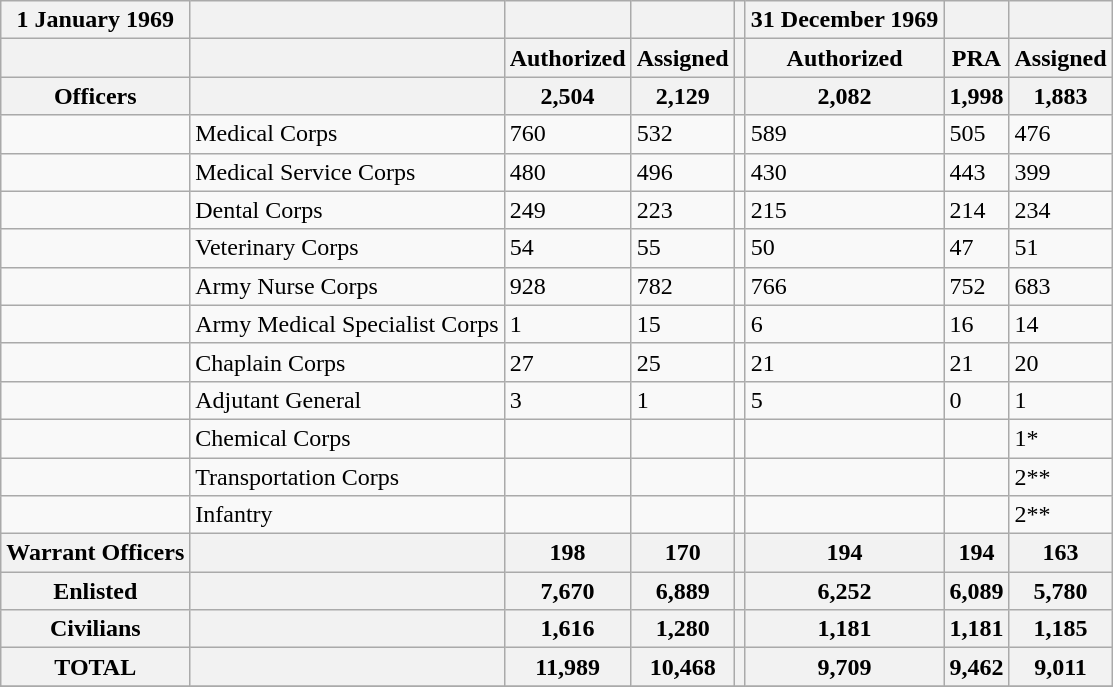<table class="wikitable">
<tr>
<th>1 January 1969</th>
<th></th>
<th></th>
<th></th>
<th></th>
<th>31 December 1969</th>
<th></th>
<th></th>
</tr>
<tr>
<th></th>
<th></th>
<th>Authorized</th>
<th>Assigned</th>
<th></th>
<th>Authorized</th>
<th>PRA</th>
<th>Assigned</th>
</tr>
<tr>
<th>Officers</th>
<th></th>
<th>2,504</th>
<th>2,129</th>
<th></th>
<th>2,082</th>
<th>1,998</th>
<th>1,883</th>
</tr>
<tr>
<td></td>
<td>Medical Corps</td>
<td>760</td>
<td>532</td>
<td></td>
<td>589</td>
<td>505</td>
<td>476</td>
</tr>
<tr>
<td></td>
<td>Medical Service Corps</td>
<td>480</td>
<td>496</td>
<td></td>
<td>430</td>
<td>443</td>
<td>399</td>
</tr>
<tr>
<td></td>
<td>Dental Corps</td>
<td>249</td>
<td>223</td>
<td></td>
<td>215</td>
<td>214</td>
<td>234</td>
</tr>
<tr>
<td></td>
<td>Veterinary Corps</td>
<td>54</td>
<td>55</td>
<td></td>
<td>50</td>
<td>47</td>
<td>51</td>
</tr>
<tr>
<td></td>
<td>Army Nurse Corps</td>
<td>928</td>
<td>782</td>
<td></td>
<td>766</td>
<td>752</td>
<td>683</td>
</tr>
<tr>
<td></td>
<td>Army Medical Specialist Corps</td>
<td>1</td>
<td>15</td>
<td></td>
<td>6</td>
<td>16</td>
<td>14</td>
</tr>
<tr>
<td></td>
<td>Chaplain Corps</td>
<td>27</td>
<td>25</td>
<td></td>
<td>21</td>
<td>21</td>
<td>20</td>
</tr>
<tr>
<td></td>
<td>Adjutant General</td>
<td>3</td>
<td>1</td>
<td></td>
<td>5</td>
<td>0</td>
<td>1</td>
</tr>
<tr>
<td></td>
<td>Chemical Corps</td>
<td></td>
<td></td>
<td></td>
<td></td>
<td></td>
<td>1*</td>
</tr>
<tr>
<td></td>
<td>Transportation Corps</td>
<td></td>
<td></td>
<td></td>
<td></td>
<td></td>
<td>2**</td>
</tr>
<tr>
<td></td>
<td>Infantry</td>
<td></td>
<td></td>
<td></td>
<td></td>
<td></td>
<td>2**</td>
</tr>
<tr>
<th>Warrant Officers</th>
<th></th>
<th>198</th>
<th>170</th>
<th></th>
<th>194</th>
<th>194</th>
<th>163</th>
</tr>
<tr>
<th>Enlisted</th>
<th></th>
<th>7,670</th>
<th>6,889</th>
<th></th>
<th>6,252</th>
<th>6,089</th>
<th>5,780</th>
</tr>
<tr>
<th>Civilians</th>
<th></th>
<th>1,616</th>
<th>1,280</th>
<th></th>
<th>1,181</th>
<th>1,181</th>
<th>1,185</th>
</tr>
<tr>
<th>TOTAL</th>
<th></th>
<th>11,989</th>
<th>10,468</th>
<th></th>
<th>9,709</th>
<th>9,462</th>
<th>9,011</th>
</tr>
<tr>
</tr>
</table>
